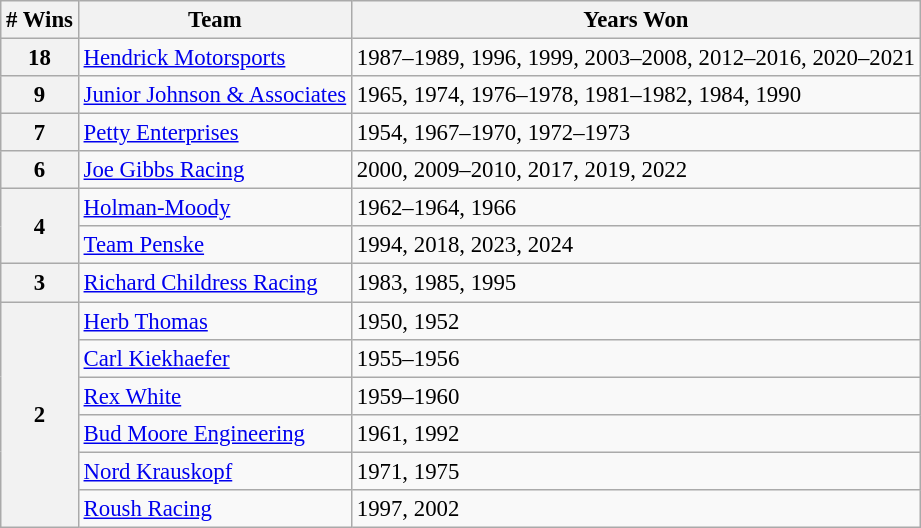<table class="wikitable" style="font-size: 95%;">
<tr>
<th># Wins</th>
<th>Team</th>
<th>Years Won</th>
</tr>
<tr>
<th>18</th>
<td><a href='#'>Hendrick Motorsports</a></td>
<td>1987–1989, 1996, 1999, 2003–2008, 2012–2016, 2020–2021</td>
</tr>
<tr>
<th>9</th>
<td><a href='#'>Junior Johnson & Associates</a></td>
<td>1965, 1974, 1976–1978, 1981–1982, 1984, 1990</td>
</tr>
<tr>
<th>7</th>
<td><a href='#'>Petty Enterprises</a></td>
<td>1954, 1967–1970, 1972–1973</td>
</tr>
<tr>
<th>6</th>
<td><a href='#'>Joe Gibbs Racing</a></td>
<td>2000, 2009–2010, 2017, 2019, 2022</td>
</tr>
<tr>
<th rowspan="2">4</th>
<td><a href='#'>Holman-Moody</a></td>
<td>1962–1964, 1966</td>
</tr>
<tr>
<td><a href='#'>Team Penske</a></td>
<td>1994, 2018, 2023, 2024</td>
</tr>
<tr>
<th>3</th>
<td><a href='#'>Richard Childress Racing</a></td>
<td>1983, 1985, 1995</td>
</tr>
<tr>
<th rowspan="6">2</th>
<td><a href='#'>Herb Thomas</a></td>
<td>1950, 1952</td>
</tr>
<tr>
<td><a href='#'>Carl Kiekhaefer</a></td>
<td>1955–1956</td>
</tr>
<tr>
<td><a href='#'>Rex White</a></td>
<td>1959–1960</td>
</tr>
<tr>
<td><a href='#'>Bud Moore Engineering</a></td>
<td>1961, 1992</td>
</tr>
<tr>
<td><a href='#'>Nord Krauskopf</a></td>
<td>1971, 1975</td>
</tr>
<tr>
<td><a href='#'>Roush Racing</a></td>
<td>1997, 2002</td>
</tr>
</table>
